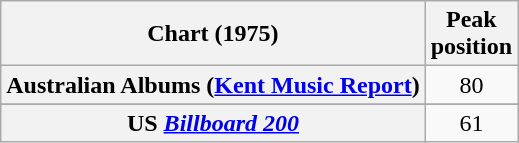<table class="wikitable sortable plainrowheaders">
<tr>
<th>Chart (1975)</th>
<th>Peak<br>position</th>
</tr>
<tr>
<th scope="row">Australian Albums (<a href='#'>Kent Music Report</a>)</th>
<td align="center">80</td>
</tr>
<tr>
</tr>
<tr>
<th scope="row">US <em><a href='#'>Billboard 200</a></em></th>
<td align="center">61</td>
</tr>
</table>
